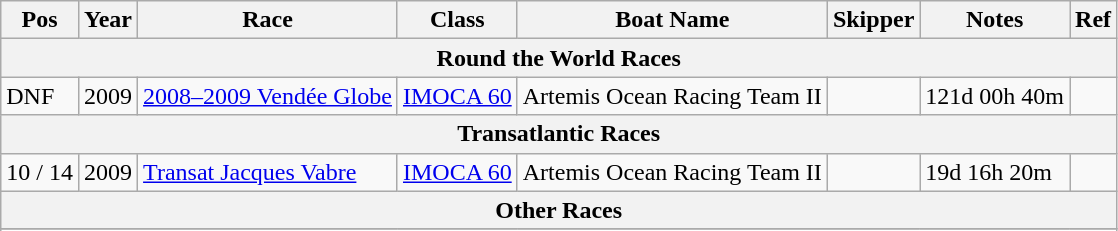<table class="wikitable sortable">
<tr>
<th>Pos</th>
<th>Year</th>
<th>Race</th>
<th>Class</th>
<th>Boat Name</th>
<th>Skipper</th>
<th>Notes</th>
<th>Ref</th>
</tr>
<tr>
<th colspan = 8><strong>Round the World Races</strong></th>
</tr>
<tr>
<td>DNF</td>
<td>2009</td>
<td><a href='#'>2008–2009 Vendée Globe</a></td>
<td><a href='#'>IMOCA 60</a></td>
<td>Artemis Ocean Racing Team II</td>
<td></td>
<td>121d 00h 40m</td>
<td></td>
</tr>
<tr>
<th colspan = 8><strong>Transatlantic Races</strong></th>
</tr>
<tr>
<td>10 / 14</td>
<td>2009</td>
<td><a href='#'>Transat Jacques Vabre</a></td>
<td><a href='#'>IMOCA 60</a></td>
<td>Artemis Ocean Racing Team II</td>
<td> <br> </td>
<td>19d 16h 20m</td>
<td></td>
</tr>
<tr>
<th colspan = 8><strong>Other Races</strong></th>
</tr>
<tr>
</tr>
<tr>
</tr>
</table>
